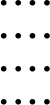<table>
<tr>
<td>• </td>
<td>• </td>
<td>• </td>
<td>• </td>
</tr>
<tr>
<td>• </td>
<td>• </td>
<td>• </td>
<td>• </td>
</tr>
<tr>
<td>• </td>
<td>• </td>
<td>• </td>
<td>• </td>
</tr>
<tr>
<td>• </td>
<td>• </td>
<td>• </td>
<td>• </td>
</tr>
</table>
